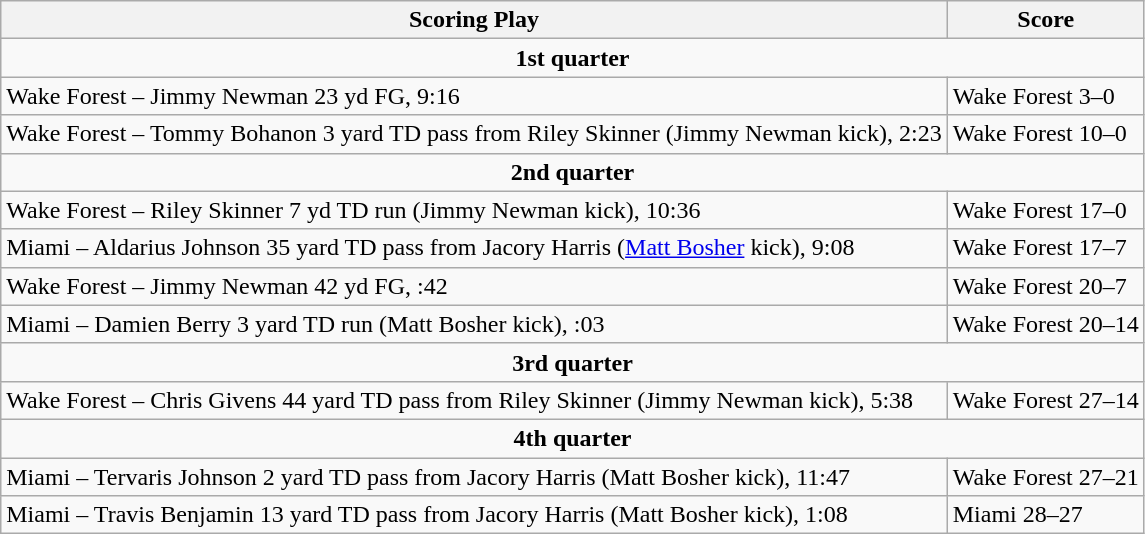<table class="wikitable">
<tr>
<th>Scoring Play</th>
<th>Score</th>
</tr>
<tr>
<td colspan="4" align="center"><strong>1st quarter</strong></td>
</tr>
<tr>
<td>Wake Forest – Jimmy Newman 23 yd FG, 9:16</td>
<td>Wake Forest 3–0</td>
</tr>
<tr>
<td>Wake Forest – Tommy Bohanon 3 yard TD pass from Riley Skinner (Jimmy Newman kick), 2:23</td>
<td>Wake Forest 10–0</td>
</tr>
<tr>
<td colspan="4" align="center"><strong>2nd quarter</strong></td>
</tr>
<tr>
<td>Wake Forest – Riley Skinner 7 yd TD run (Jimmy Newman kick), 10:36</td>
<td>Wake Forest 17–0</td>
</tr>
<tr>
<td>Miami – Aldarius Johnson 35 yard TD pass from Jacory Harris (<a href='#'>Matt Bosher</a> kick), 9:08</td>
<td>Wake Forest 17–7</td>
</tr>
<tr>
<td>Wake Forest – Jimmy Newman 42 yd FG, :42</td>
<td>Wake Forest 20–7</td>
</tr>
<tr>
<td>Miami – Damien Berry 3 yard TD run (Matt Bosher kick), :03</td>
<td>Wake Forest 20–14</td>
</tr>
<tr>
<td colspan="6" align="center"><strong>3rd quarter</strong></td>
</tr>
<tr>
<td>Wake Forest – Chris Givens 44 yard TD pass from Riley Skinner (Jimmy Newman kick), 5:38</td>
<td>Wake Forest 27–14</td>
</tr>
<tr>
<td colspan="6" align="center"><strong>4th quarter</strong></td>
</tr>
<tr>
<td>Miami – Tervaris Johnson 2 yard TD pass from Jacory Harris (Matt Bosher kick), 11:47</td>
<td>Wake Forest 27–21</td>
</tr>
<tr>
<td>Miami – Travis Benjamin 13 yard TD pass from Jacory Harris (Matt Bosher kick), 1:08</td>
<td>Miami 28–27</td>
</tr>
</table>
